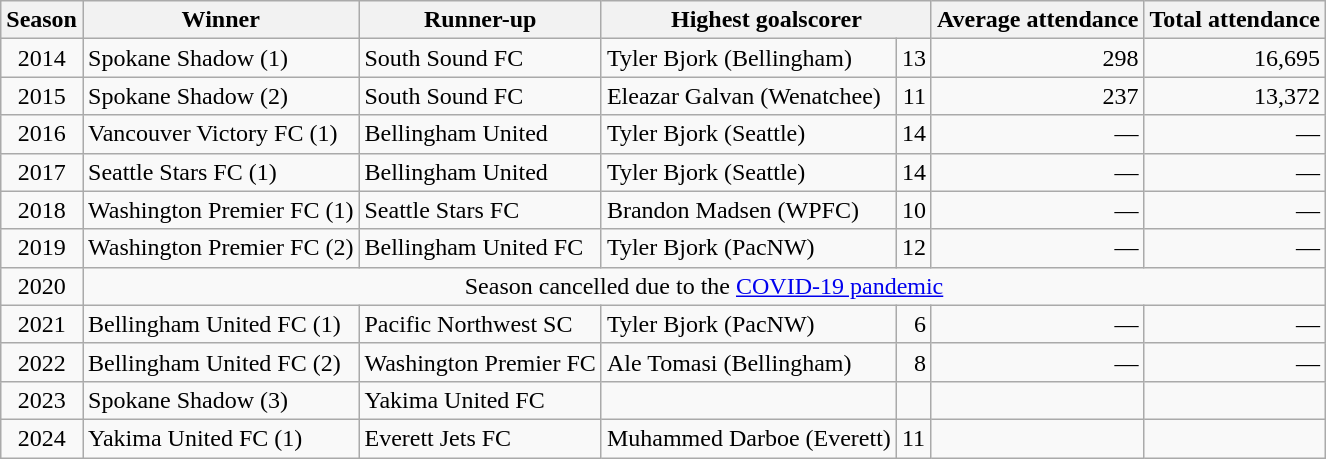<table class="wikitable sortable">
<tr>
<th>Season</th>
<th>Winner</th>
<th>Runner-up</th>
<th colspan=2>Highest goalscorer</th>
<th>Average attendance</th>
<th>Total attendance</th>
</tr>
<tr>
<td align=center>2014</td>
<td>Spokane Shadow (1)</td>
<td>South Sound FC</td>
<td>Tyler Bjork (Bellingham)</td>
<td align=right>13</td>
<td align=right>298</td>
<td align=right>16,695</td>
</tr>
<tr>
<td align=center>2015</td>
<td>Spokane Shadow (2)</td>
<td>South Sound FC</td>
<td>Eleazar Galvan (Wenatchee)</td>
<td align=right>11</td>
<td align=right>237</td>
<td align=right>13,372</td>
</tr>
<tr>
<td align=center>2016</td>
<td>Vancouver Victory FC (1)</td>
<td>Bellingham United</td>
<td>Tyler Bjork (Seattle)</td>
<td align=right>14</td>
<td align=right>—</td>
<td align=right>—</td>
</tr>
<tr>
<td align=center>2017</td>
<td>Seattle Stars FC (1)</td>
<td>Bellingham United</td>
<td>Tyler Bjork (Seattle)</td>
<td align=right>14</td>
<td align=right>—</td>
<td align=right>—</td>
</tr>
<tr>
<td align=center>2018</td>
<td>Washington Premier FC (1)</td>
<td>Seattle Stars FC</td>
<td>Brandon Madsen (WPFC)</td>
<td align=right>10</td>
<td align=right>—</td>
<td align=right>—</td>
</tr>
<tr>
<td align=center>2019</td>
<td>Washington Premier FC (2)</td>
<td>Bellingham United FC</td>
<td>Tyler Bjork (PacNW)</td>
<td align=right>12</td>
<td align=right>—</td>
<td align=right>—</td>
</tr>
<tr>
<td align=center>2020</td>
<td colspan=6 align=center>Season cancelled due to the <a href='#'>COVID-19 pandemic</a></td>
</tr>
<tr>
<td align=center>2021</td>
<td>Bellingham United FC (1)</td>
<td>Pacific Northwest SC</td>
<td>Tyler Bjork (PacNW)</td>
<td align=right>6</td>
<td align=right>—</td>
<td align=right>—</td>
</tr>
<tr>
<td align=center>2022</td>
<td>Bellingham United FC (2)</td>
<td>Washington Premier FC</td>
<td>Ale Tomasi (Bellingham)</td>
<td align=right>8</td>
<td align=right>—</td>
<td align=right>—</td>
</tr>
<tr>
<td align=center>2023</td>
<td>Spokane Shadow (3)</td>
<td>Yakima United FC</td>
<td></td>
<td></td>
<td></td>
<td></td>
</tr>
<tr>
<td align=center>2024</td>
<td>Yakima United FC (1)</td>
<td>Everett Jets FC</td>
<td>Muhammed Darboe (Everett)</td>
<td>11</td>
<td></td>
<td></td>
</tr>
</table>
